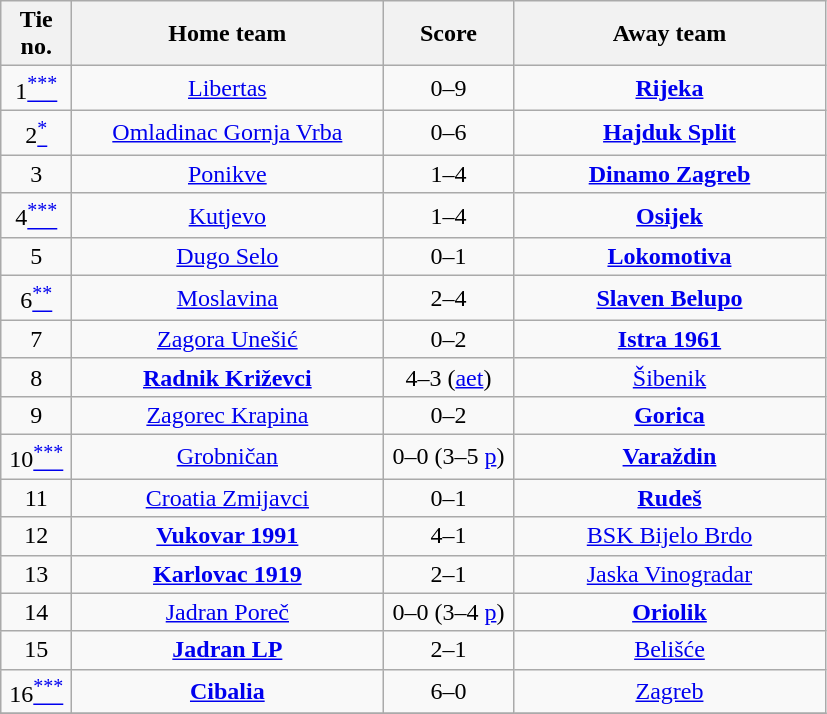<table class="wikitable" style="text-align: center">
<tr>
<th width=40>Tie no.</th>
<th width=200>Home team</th>
<th width=80>Score</th>
<th width=200>Away team</th>
</tr>
<tr>
<td>1<a href='#'><sup>***</sup></a></td>
<td><a href='#'>Libertas</a></td>
<td>0–9</td>
<td><a href='#'><strong>Rijeka</strong></a></td>
</tr>
<tr>
<td>2<a href='#'><sup>*</sup></a></td>
<td><a href='#'>Omladinac Gornja Vrba</a></td>
<td>0–6</td>
<td><a href='#'><strong>Hajduk Split</strong></a></td>
</tr>
<tr>
<td>3</td>
<td><a href='#'>Ponikve</a></td>
<td>1–4</td>
<td><a href='#'><strong>Dinamo Zagreb</strong></a></td>
</tr>
<tr>
<td>4<a href='#'><sup>***</sup></a></td>
<td><a href='#'>Kutjevo</a></td>
<td>1–4</td>
<td><a href='#'><strong>Osijek</strong></a></td>
</tr>
<tr>
<td>5</td>
<td><a href='#'>Dugo Selo</a></td>
<td>0–1</td>
<td><a href='#'><strong>Lokomotiva</strong></a></td>
</tr>
<tr>
<td>6<a href='#'><sup>**</sup></a></td>
<td><a href='#'>Moslavina</a></td>
<td>2–4</td>
<td><a href='#'><strong>Slaven Belupo</strong></a></td>
</tr>
<tr>
<td>7</td>
<td><a href='#'>Zagora Unešić</a></td>
<td>0–2</td>
<td><a href='#'><strong>Istra 1961</strong></a></td>
</tr>
<tr>
<td>8</td>
<td><a href='#'><strong>Radnik Križevci</strong></a></td>
<td>4–3 (<a href='#'>aet</a>)</td>
<td><a href='#'>Šibenik</a></td>
</tr>
<tr>
<td>9</td>
<td><a href='#'>Zagorec Krapina</a></td>
<td>0–2</td>
<td><a href='#'><strong>Gorica</strong></a></td>
</tr>
<tr>
<td>10<a href='#'><sup>***</sup></a></td>
<td><a href='#'>Grobničan</a></td>
<td>0–0 (3–5 <a href='#'>p</a>)</td>
<td><a href='#'><strong>Varaždin</strong></a></td>
</tr>
<tr>
<td>11</td>
<td><a href='#'>Croatia Zmijavci</a></td>
<td>0–1</td>
<td><a href='#'><strong>Rudeš</strong></a></td>
</tr>
<tr>
<td>12</td>
<td><a href='#'><strong>Vukovar 1991</strong></a></td>
<td>4–1</td>
<td><a href='#'>BSK Bijelo Brdo</a></td>
</tr>
<tr>
<td>13</td>
<td><a href='#'><strong>Karlovac 1919</strong></a></td>
<td>2–1</td>
<td><a href='#'>Jaska Vinogradar</a></td>
</tr>
<tr>
<td>14</td>
<td><a href='#'>Jadran Poreč</a></td>
<td>0–0 (3–4 <a href='#'>p</a>)</td>
<td><a href='#'><strong>Oriolik</strong></a></td>
</tr>
<tr>
<td>15</td>
<td><a href='#'><strong>Jadran LP</strong></a></td>
<td>2–1</td>
<td><a href='#'>Belišće</a></td>
</tr>
<tr>
<td>16<a href='#'><sup>***</sup></a></td>
<td><a href='#'><strong>Cibalia</strong></a></td>
<td>6–0</td>
<td><a href='#'>Zagreb</a></td>
</tr>
<tr>
</tr>
</table>
